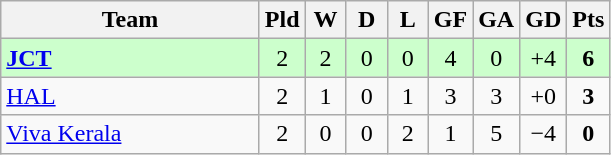<table class="wikitable" style="text-align: center;">
<tr>
<th width=165>Team</th>
<th width=20>Pld</th>
<th width=20>W</th>
<th width=20>D</th>
<th width=20>L</th>
<th width=20>GF</th>
<th width=20>GA</th>
<th width=20>GD</th>
<th width=20>Pts</th>
</tr>
<tr bgcolor="#ccffcc">
<td align=left><strong><a href='#'>JCT</a></strong></td>
<td>2</td>
<td>2</td>
<td>0</td>
<td>0</td>
<td>4</td>
<td>0</td>
<td>+4</td>
<td><strong>6</strong></td>
</tr>
<tr>
<td align=left><a href='#'>HAL</a></td>
<td>2</td>
<td>1</td>
<td>0</td>
<td>1</td>
<td>3</td>
<td>3</td>
<td>+0</td>
<td><strong>3</strong></td>
</tr>
<tr>
<td align=left><a href='#'>Viva Kerala</a></td>
<td>2</td>
<td>0</td>
<td>0</td>
<td>2</td>
<td>1</td>
<td>5</td>
<td>−4</td>
<td><strong>0</strong></td>
</tr>
</table>
